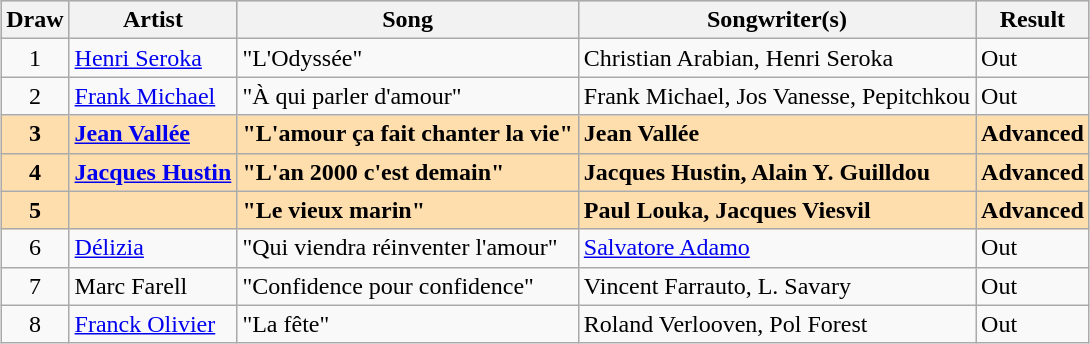<table class="sortable wikitable" style="margin: 1em auto 1em auto; text-align:left">
<tr bgcolor="#CCCCCC">
<th>Draw</th>
<th>Artist</th>
<th>Song</th>
<th>Songwriter(s)</th>
<th>Result</th>
</tr>
<tr>
<td align="center">1</td>
<td><a href='#'>Henri Seroka</a></td>
<td>"L'Odyssée"</td>
<td>Christian Arabian, Henri Seroka</td>
<td>Out</td>
</tr>
<tr>
<td align="center">2</td>
<td><a href='#'>Frank Michael</a></td>
<td>"À qui parler d'amour"</td>
<td>Frank Michael, Jos Vanesse, Pepitchkou</td>
<td>Out</td>
</tr>
<tr style="font-weight:bold; background:navajowhite;">
<td align="center">3</td>
<td><a href='#'>Jean Vallée</a></td>
<td>"L'amour ça fait chanter la vie"</td>
<td>Jean Vallée</td>
<td>Advanced</td>
</tr>
<tr style="font-weight:bold; background:navajowhite;">
<td align="center">4</td>
<td><a href='#'>Jacques Hustin</a></td>
<td>"L'an 2000 c'est demain"</td>
<td>Jacques Hustin, Alain Y. Guilldou</td>
<td>Advanced</td>
</tr>
<tr style="font-weight:bold; background:navajowhite;">
<td align="center">5</td>
<td></td>
<td>"Le vieux marin"</td>
<td>Paul Louka, Jacques Viesvil</td>
<td>Advanced</td>
</tr>
<tr>
<td align="center">6</td>
<td><a href='#'>Délizia</a></td>
<td>"Qui viendra réinventer l'amour"</td>
<td><a href='#'>Salvatore Adamo</a></td>
<td>Out</td>
</tr>
<tr>
<td align="center">7</td>
<td>Marc Farell</td>
<td>"Confidence pour confidence"</td>
<td>Vincent Farrauto, L. Savary</td>
<td>Out</td>
</tr>
<tr>
<td align="center">8</td>
<td><a href='#'>Franck Olivier</a></td>
<td>"La fête"</td>
<td>Roland Verlooven, Pol Forest</td>
<td>Out</td>
</tr>
</table>
